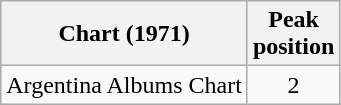<table class="wikitable">
<tr>
<th>Chart (1971)</th>
<th>Peak<br>position</th>
</tr>
<tr>
<td>Argentina Albums Chart</td>
<td align="center">2</td>
</tr>
</table>
